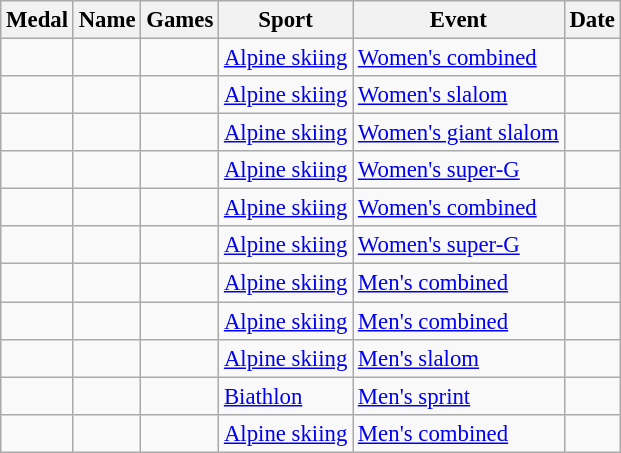<table class="wikitable sortable" style="font-size: 95%;">
<tr>
<th>Medal</th>
<th>Name</th>
<th>Games</th>
<th>Sport</th>
<th>Event</th>
<th>Date</th>
</tr>
<tr>
<td></td>
<td></td>
<td> </td>
<td> <a href='#'>Alpine skiing</a></td>
<td><a href='#'>Women's combined</a></td>
<td></td>
</tr>
<tr>
<td></td>
<td></td>
<td> </td>
<td> <a href='#'>Alpine skiing</a></td>
<td><a href='#'>Women's slalom</a></td>
<td></td>
</tr>
<tr>
<td></td>
<td></td>
<td> </td>
<td> <a href='#'>Alpine skiing</a></td>
<td><a href='#'>Women's giant slalom</a></td>
<td></td>
</tr>
<tr>
<td></td>
<td></td>
<td> </td>
<td> <a href='#'>Alpine skiing</a></td>
<td><a href='#'>Women's super-G</a></td>
<td></td>
</tr>
<tr>
<td></td>
<td></td>
<td> </td>
<td> <a href='#'>Alpine skiing</a></td>
<td><a href='#'>Women's combined</a></td>
<td></td>
</tr>
<tr>
<td></td>
<td></td>
<td> </td>
<td> <a href='#'>Alpine skiing</a></td>
<td><a href='#'>Women's super-G</a></td>
<td></td>
</tr>
<tr>
<td></td>
<td></td>
<td> </td>
<td> <a href='#'>Alpine skiing</a></td>
<td><a href='#'>Men's combined</a></td>
<td></td>
</tr>
<tr>
<td></td>
<td></td>
<td> </td>
<td> <a href='#'>Alpine skiing</a></td>
<td><a href='#'>Men's combined</a></td>
<td></td>
</tr>
<tr>
<td></td>
<td></td>
<td> </td>
<td> <a href='#'>Alpine skiing</a></td>
<td><a href='#'>Men's slalom</a></td>
<td></td>
</tr>
<tr>
<td></td>
<td></td>
<td> </td>
<td> <a href='#'>Biathlon</a></td>
<td><a href='#'>Men's sprint</a></td>
<td></td>
</tr>
<tr>
<td></td>
<td></td>
<td> </td>
<td> <a href='#'>Alpine skiing</a></td>
<td><a href='#'>Men's combined</a></td>
<td></td>
</tr>
</table>
